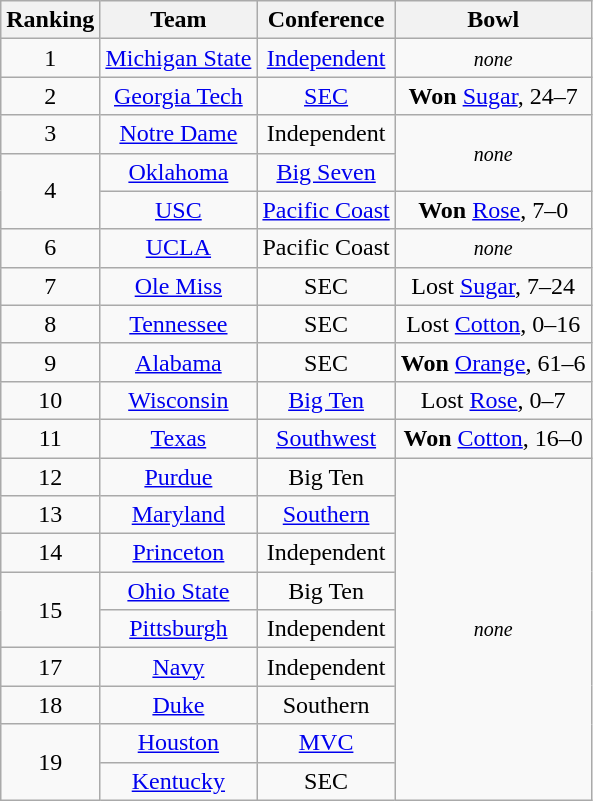<table class=wikitable style="text-align:center">
<tr>
<th>Ranking</th>
<th>Team</th>
<th>Conference</th>
<th>Bowl</th>
</tr>
<tr>
<td>1</td>
<td><a href='#'>Michigan State</a></td>
<td><a href='#'>Independent</a></td>
<td><small><em>none</em></small></td>
</tr>
<tr>
<td>2</td>
<td><a href='#'>Georgia Tech</a></td>
<td><a href='#'>SEC</a></td>
<td><strong>Won</strong> <a href='#'>Sugar</a>, 24–7</td>
</tr>
<tr>
<td>3</td>
<td><a href='#'>Notre Dame</a></td>
<td>Independent</td>
<td rowspan=2><small><em>none</em></small></td>
</tr>
<tr>
<td rowspan=2>4</td>
<td><a href='#'>Oklahoma</a></td>
<td><a href='#'>Big Seven</a></td>
</tr>
<tr>
<td><a href='#'>USC</a></td>
<td><a href='#'>Pacific Coast</a></td>
<td><strong>Won</strong> <a href='#'>Rose</a>, 7–0</td>
</tr>
<tr>
<td>6</td>
<td><a href='#'>UCLA</a></td>
<td>Pacific Coast</td>
<td><small><em>none</em></small></td>
</tr>
<tr>
<td>7</td>
<td><a href='#'>Ole Miss</a></td>
<td>SEC</td>
<td>Lost <a href='#'>Sugar</a>, 7–24</td>
</tr>
<tr>
<td>8</td>
<td><a href='#'>Tennessee</a></td>
<td>SEC</td>
<td>Lost <a href='#'>Cotton</a>, 0–16</td>
</tr>
<tr>
<td>9</td>
<td><a href='#'>Alabama</a></td>
<td>SEC</td>
<td><strong>Won</strong> <a href='#'>Orange</a>, 61–6</td>
</tr>
<tr>
<td>10</td>
<td><a href='#'>Wisconsin</a></td>
<td><a href='#'>Big Ten</a></td>
<td>Lost <a href='#'>Rose</a>, 0–7</td>
</tr>
<tr>
<td>11</td>
<td><a href='#'>Texas</a></td>
<td><a href='#'>Southwest</a></td>
<td><strong>Won</strong> <a href='#'>Cotton</a>, 16–0</td>
</tr>
<tr>
<td>12</td>
<td><a href='#'>Purdue</a></td>
<td>Big Ten</td>
<td rowspan=9><small><em>none</em></small></td>
</tr>
<tr>
<td>13</td>
<td><a href='#'>Maryland</a></td>
<td><a href='#'>Southern</a></td>
</tr>
<tr>
<td>14</td>
<td><a href='#'>Princeton</a></td>
<td>Independent  </td>
</tr>
<tr>
<td rowspan=2>15</td>
<td><a href='#'>Ohio State</a></td>
<td>Big Ten</td>
</tr>
<tr>
<td><a href='#'>Pittsburgh</a></td>
<td>Independent</td>
</tr>
<tr>
<td>17</td>
<td><a href='#'>Navy</a></td>
<td>Independent</td>
</tr>
<tr>
<td>18</td>
<td><a href='#'>Duke</a></td>
<td>Southern</td>
</tr>
<tr>
<td rowspan=2>19</td>
<td><a href='#'>Houston</a></td>
<td><a href='#'>MVC</a></td>
</tr>
<tr>
<td><a href='#'>Kentucky</a></td>
<td>SEC</td>
</tr>
</table>
